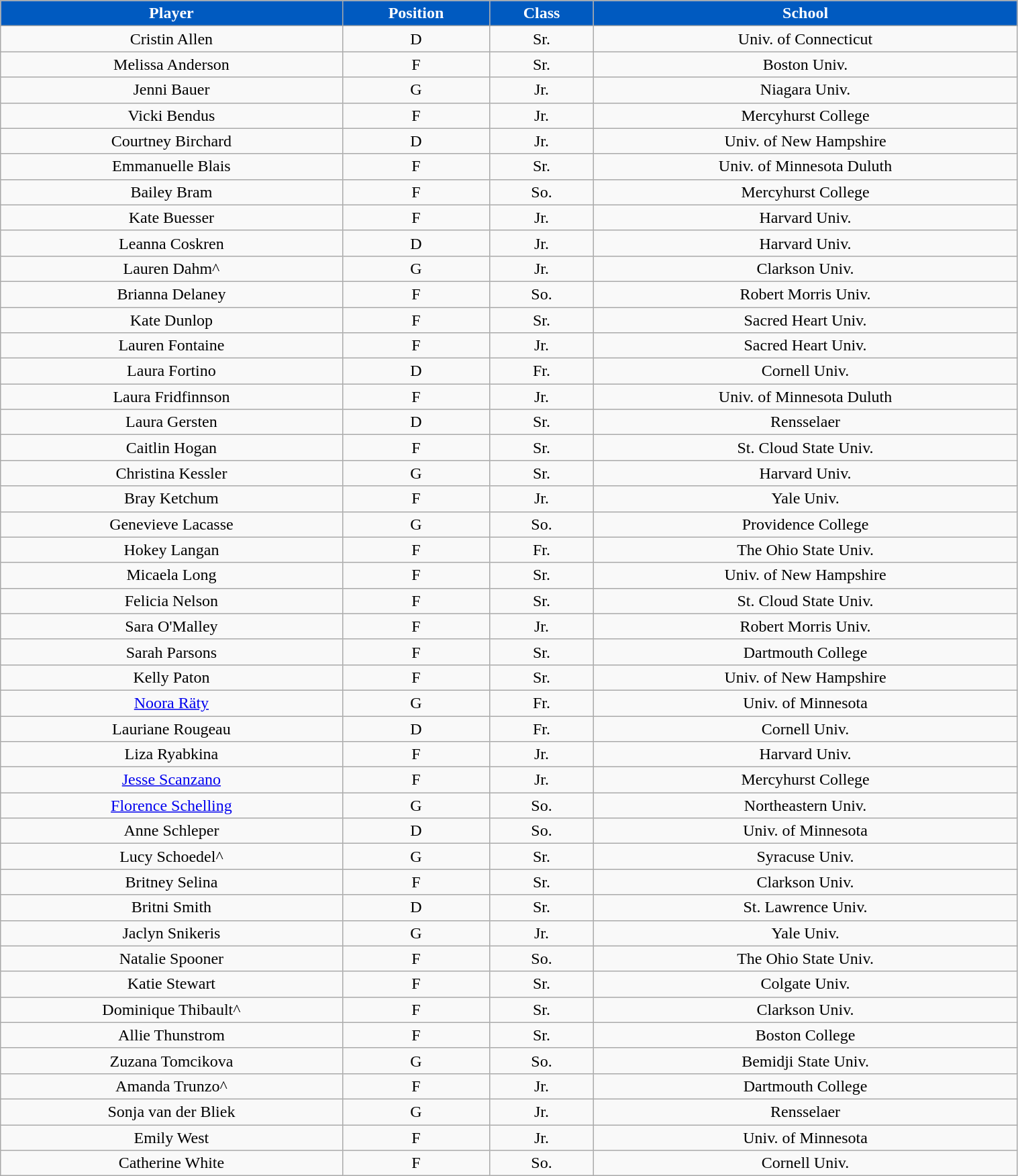<table class="wikitable" style="width:80%;">
<tr style="text-align:center; background:#005ac0; color:#fff;">
<td><strong>Player</strong></td>
<td><strong>Position</strong></td>
<td><strong>Class</strong></td>
<td><strong>School</strong></td>
</tr>
<tr style="text-align:center;" bgcolor="">
<td>Cristin Allen</td>
<td>D</td>
<td>Sr.</td>
<td>Univ. of Connecticut</td>
</tr>
<tr style="text-align:center;" bgcolor="">
<td>Melissa Anderson</td>
<td>F</td>
<td>Sr.</td>
<td>Boston Univ.</td>
</tr>
<tr style="text-align:center;" bgcolor="">
<td>Jenni Bauer</td>
<td>G</td>
<td>Jr.</td>
<td>Niagara Univ.</td>
</tr>
<tr style="text-align:center;" bgcolor="">
<td>Vicki Bendus</td>
<td>F</td>
<td>Jr.</td>
<td>Mercyhurst College</td>
</tr>
<tr style="text-align:center;" bgcolor="">
<td>Courtney Birchard</td>
<td>D</td>
<td>Jr.</td>
<td>Univ. of New Hampshire</td>
</tr>
<tr style="text-align:center;" bgcolor="">
<td>Emmanuelle Blais</td>
<td>F</td>
<td>Sr.</td>
<td>Univ. of Minnesota Duluth</td>
</tr>
<tr style="text-align:center;" bgcolor="">
<td>Bailey Bram</td>
<td>F</td>
<td>So.</td>
<td>Mercyhurst College</td>
</tr>
<tr style="text-align:center;" bgcolor="">
<td>Kate Buesser</td>
<td>F</td>
<td>Jr.</td>
<td>Harvard Univ.</td>
</tr>
<tr style="text-align:center;" bgcolor="">
<td>Leanna Coskren</td>
<td>D</td>
<td>Jr.</td>
<td>Harvard Univ.</td>
</tr>
<tr style="text-align:center;" bgcolor="">
<td>Lauren Dahm^</td>
<td>G</td>
<td>Jr.</td>
<td>Clarkson Univ.</td>
</tr>
<tr style="text-align:center;" bgcolor="">
<td>Brianna Delaney</td>
<td>F</td>
<td>So.</td>
<td>Robert Morris Univ.</td>
</tr>
<tr style="text-align:center;" bgcolor="">
<td>Kate Dunlop</td>
<td>F</td>
<td>Sr.</td>
<td>Sacred Heart Univ.</td>
</tr>
<tr style="text-align:center;" bgcolor="">
<td>Lauren Fontaine</td>
<td>F</td>
<td>Jr.</td>
<td>Sacred Heart Univ.</td>
</tr>
<tr style="text-align:center;" bgcolor="">
<td>Laura Fortino</td>
<td>D</td>
<td>Fr.</td>
<td>Cornell Univ.</td>
</tr>
<tr style="text-align:center;" bgcolor="">
<td>Laura Fridfinnson</td>
<td>F</td>
<td>Jr.</td>
<td>Univ. of Minnesota Duluth</td>
</tr>
<tr style="text-align:center;" bgcolor="">
<td>Laura Gersten</td>
<td>D</td>
<td>Sr.</td>
<td>Rensselaer</td>
</tr>
<tr style="text-align:center;" bgcolor="">
<td>Caitlin Hogan</td>
<td>F</td>
<td>Sr.</td>
<td>St. Cloud State Univ.</td>
</tr>
<tr style="text-align:center;" bgcolor="">
<td>Christina Kessler</td>
<td>G</td>
<td>Sr.</td>
<td>Harvard Univ.</td>
</tr>
<tr style="text-align:center;" bgcolor="">
<td>Bray Ketchum</td>
<td>F</td>
<td>Jr.</td>
<td>Yale Univ.</td>
</tr>
<tr style="text-align:center;" bgcolor="">
<td>Genevieve Lacasse</td>
<td>G</td>
<td>So.</td>
<td>Providence College</td>
</tr>
<tr style="text-align:center;" bgcolor="">
<td>Hokey Langan</td>
<td>F</td>
<td>Fr.</td>
<td>The Ohio State Univ.</td>
</tr>
<tr style="text-align:center;" bgcolor="">
<td>Micaela Long</td>
<td>F</td>
<td>Sr.</td>
<td>Univ. of New Hampshire</td>
</tr>
<tr style="text-align:center;" bgcolor="">
<td>Felicia Nelson</td>
<td>F</td>
<td>Sr.</td>
<td>St. Cloud State Univ.</td>
</tr>
<tr style="text-align:center;" bgcolor="">
<td>Sara O'Malley</td>
<td>F</td>
<td>Jr.</td>
<td>Robert Morris Univ.</td>
</tr>
<tr style="text-align:center;" bgcolor="">
<td>Sarah Parsons</td>
<td>F</td>
<td>Sr.</td>
<td>Dartmouth College</td>
</tr>
<tr style="text-align:center;" bgcolor="">
<td>Kelly Paton</td>
<td>F</td>
<td>Sr.</td>
<td>Univ. of New Hampshire</td>
</tr>
<tr style="text-align:center;" bgcolor="">
<td><a href='#'>Noora Räty</a></td>
<td>G</td>
<td>Fr.</td>
<td>Univ. of Minnesota</td>
</tr>
<tr style="text-align:center;" bgcolor="">
<td>Lauriane Rougeau</td>
<td>D</td>
<td>Fr.</td>
<td>Cornell Univ.</td>
</tr>
<tr style="text-align:center;" bgcolor="">
<td>Liza Ryabkina</td>
<td>F</td>
<td>Jr.</td>
<td>Harvard Univ.</td>
</tr>
<tr style="text-align:center;" bgcolor="">
<td><a href='#'>Jesse Scanzano</a></td>
<td>F</td>
<td>Jr.</td>
<td>Mercyhurst College</td>
</tr>
<tr style="text-align:center;" bgcolor="">
<td><a href='#'>Florence Schelling</a></td>
<td>G</td>
<td>So.</td>
<td>Northeastern Univ.</td>
</tr>
<tr style="text-align:center;" bgcolor="">
<td>Anne Schleper</td>
<td>D</td>
<td>So.</td>
<td>Univ. of Minnesota</td>
</tr>
<tr style="text-align:center;" bgcolor="">
<td>Lucy Schoedel^</td>
<td>G</td>
<td>Sr.</td>
<td>Syracuse Univ.</td>
</tr>
<tr style="text-align:center;" bgcolor="">
<td>Britney Selina</td>
<td>F</td>
<td>Sr.</td>
<td>Clarkson Univ.</td>
</tr>
<tr style="text-align:center;" bgcolor="">
<td>Britni Smith</td>
<td>D</td>
<td>Sr.</td>
<td>St. Lawrence Univ.</td>
</tr>
<tr style="text-align:center;" bgcolor="">
<td>Jaclyn Snikeris</td>
<td>G</td>
<td>Jr.</td>
<td>Yale Univ.</td>
</tr>
<tr style="text-align:center;" bgcolor="">
<td>Natalie Spooner</td>
<td>F</td>
<td>So.</td>
<td>The Ohio State Univ.</td>
</tr>
<tr style="text-align:center;" bgcolor="">
<td>Katie Stewart</td>
<td>F</td>
<td>Sr.</td>
<td>Colgate Univ.</td>
</tr>
<tr style="text-align:center;" bgcolor="">
<td>Dominique Thibault^</td>
<td>F</td>
<td>Sr.</td>
<td>Clarkson Univ.</td>
</tr>
<tr style="text-align:center;" bgcolor="">
<td>Allie Thunstrom</td>
<td>F</td>
<td>Sr.</td>
<td>Boston College</td>
</tr>
<tr style="text-align:center;" bgcolor="">
<td>Zuzana Tomcikova</td>
<td>G</td>
<td>So.</td>
<td>Bemidji State Univ.</td>
</tr>
<tr style="text-align:center;" bgcolor="">
<td>Amanda Trunzo^</td>
<td>F</td>
<td>Jr.</td>
<td>Dartmouth College</td>
</tr>
<tr style="text-align:center;" bgcolor="">
<td>Sonja van der Bliek</td>
<td>G</td>
<td>Jr.</td>
<td>Rensselaer</td>
</tr>
<tr style="text-align:center;" bgcolor="">
<td>Emily West</td>
<td>F</td>
<td>Jr.</td>
<td>Univ. of Minnesota</td>
</tr>
<tr style="text-align:center;" bgcolor="">
<td>Catherine White</td>
<td>F</td>
<td>So.</td>
<td>Cornell Univ.</td>
</tr>
</table>
